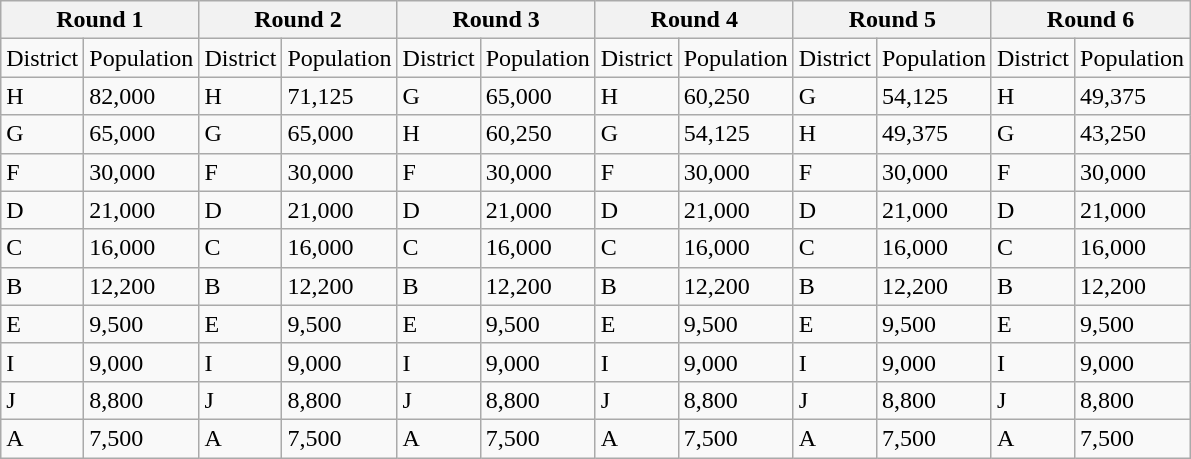<table class="wikitable">
<tr>
<th colspan="2">Round 1</th>
<th colspan="2">Round 2</th>
<th colspan="2">Round 3</th>
<th colspan="2">Round 4</th>
<th colspan="2">Round 5</th>
<th colspan="2">Round 6</th>
</tr>
<tr>
<td>District</td>
<td>Population</td>
<td>District</td>
<td>Population</td>
<td>District</td>
<td>Population</td>
<td>District</td>
<td>Population</td>
<td>District</td>
<td>Population</td>
<td>District</td>
<td>Population</td>
</tr>
<tr>
<td>H</td>
<td>82,000</td>
<td>H</td>
<td>71,125</td>
<td>G</td>
<td>65,000</td>
<td>H</td>
<td>60,250</td>
<td>G</td>
<td>54,125</td>
<td>H</td>
<td>49,375</td>
</tr>
<tr>
<td>G</td>
<td>65,000</td>
<td>G</td>
<td>65,000</td>
<td>H</td>
<td>60,250</td>
<td>G</td>
<td>54,125</td>
<td>H</td>
<td>49,375</td>
<td>G</td>
<td>43,250</td>
</tr>
<tr>
<td>F</td>
<td>30,000</td>
<td>F</td>
<td>30,000</td>
<td>F</td>
<td>30,000</td>
<td>F</td>
<td>30,000</td>
<td>F</td>
<td>30,000</td>
<td>F</td>
<td>30,000</td>
</tr>
<tr>
<td>D</td>
<td>21,000</td>
<td>D</td>
<td>21,000</td>
<td>D</td>
<td>21,000</td>
<td>D</td>
<td>21,000</td>
<td>D</td>
<td>21,000</td>
<td>D</td>
<td>21,000</td>
</tr>
<tr>
<td>C</td>
<td>16,000</td>
<td>C</td>
<td>16,000</td>
<td>C</td>
<td>16,000</td>
<td>C</td>
<td>16,000</td>
<td>C</td>
<td>16,000</td>
<td>C</td>
<td>16,000</td>
</tr>
<tr>
<td>B</td>
<td>12,200</td>
<td>B</td>
<td>12,200</td>
<td>B</td>
<td>12,200</td>
<td>B</td>
<td>12,200</td>
<td>B</td>
<td>12,200</td>
<td>B</td>
<td>12,200</td>
</tr>
<tr>
<td>E</td>
<td>9,500</td>
<td>E</td>
<td>9,500</td>
<td>E</td>
<td>9,500</td>
<td>E</td>
<td>9,500</td>
<td>E</td>
<td>9,500</td>
<td>E</td>
<td>9,500</td>
</tr>
<tr>
<td>I</td>
<td>9,000</td>
<td>I</td>
<td>9,000</td>
<td>I</td>
<td>9,000</td>
<td>I</td>
<td>9,000</td>
<td>I</td>
<td>9,000</td>
<td>I</td>
<td>9,000</td>
</tr>
<tr>
<td>J</td>
<td>8,800</td>
<td>J</td>
<td>8,800</td>
<td>J</td>
<td>8,800</td>
<td>J</td>
<td>8,800</td>
<td>J</td>
<td>8,800</td>
<td>J</td>
<td>8,800</td>
</tr>
<tr>
<td>A</td>
<td>7,500</td>
<td>A</td>
<td>7,500</td>
<td>A</td>
<td>7,500</td>
<td>A</td>
<td>7,500</td>
<td>A</td>
<td>7,500</td>
<td>A</td>
<td>7,500</td>
</tr>
</table>
